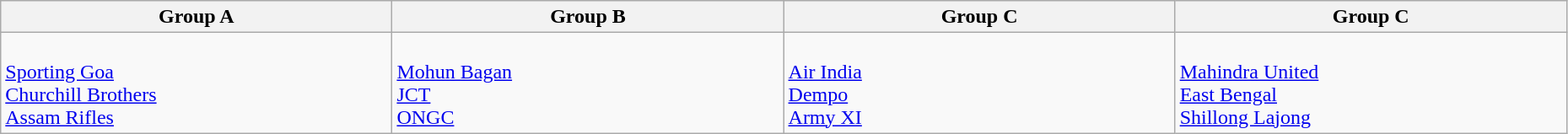<table class="wikitable" width=98%>
<tr>
<th width=20%>Group A</th>
<th width=20%>Group B</th>
<th width=20%>Group C</th>
<th width=20%>Group C</th>
</tr>
<tr>
<td><br><a href='#'>Sporting Goa</a><br>
<a href='#'>Churchill Brothers</a><br>
<a href='#'>Assam Rifles</a><br></td>
<td><br><a href='#'>Mohun Bagan</a><br>
<a href='#'>JCT</a><br>
<a href='#'>ONGC</a><br></td>
<td><br><a href='#'>Air India</a><br>
<a href='#'>Dempo</a><br>
<a href='#'>Army XI</a><br></td>
<td><br><a href='#'>Mahindra United</a><br>
<a href='#'>East Bengal</a><br>
<a href='#'>Shillong Lajong</a><br></td>
</tr>
</table>
